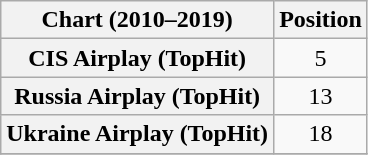<table class="wikitable sortable plainrowheaders" style="text-align:center">
<tr>
<th scope="col">Chart (2010–2019)</th>
<th scope="col">Position</th>
</tr>
<tr>
<th scope="row">CIS Airplay (TopHit)</th>
<td>5</td>
</tr>
<tr>
<th scope="row">Russia Airplay (TopHit)</th>
<td>13</td>
</tr>
<tr>
<th scope="row">Ukraine Airplay (TopHit)</th>
<td>18</td>
</tr>
<tr>
</tr>
</table>
